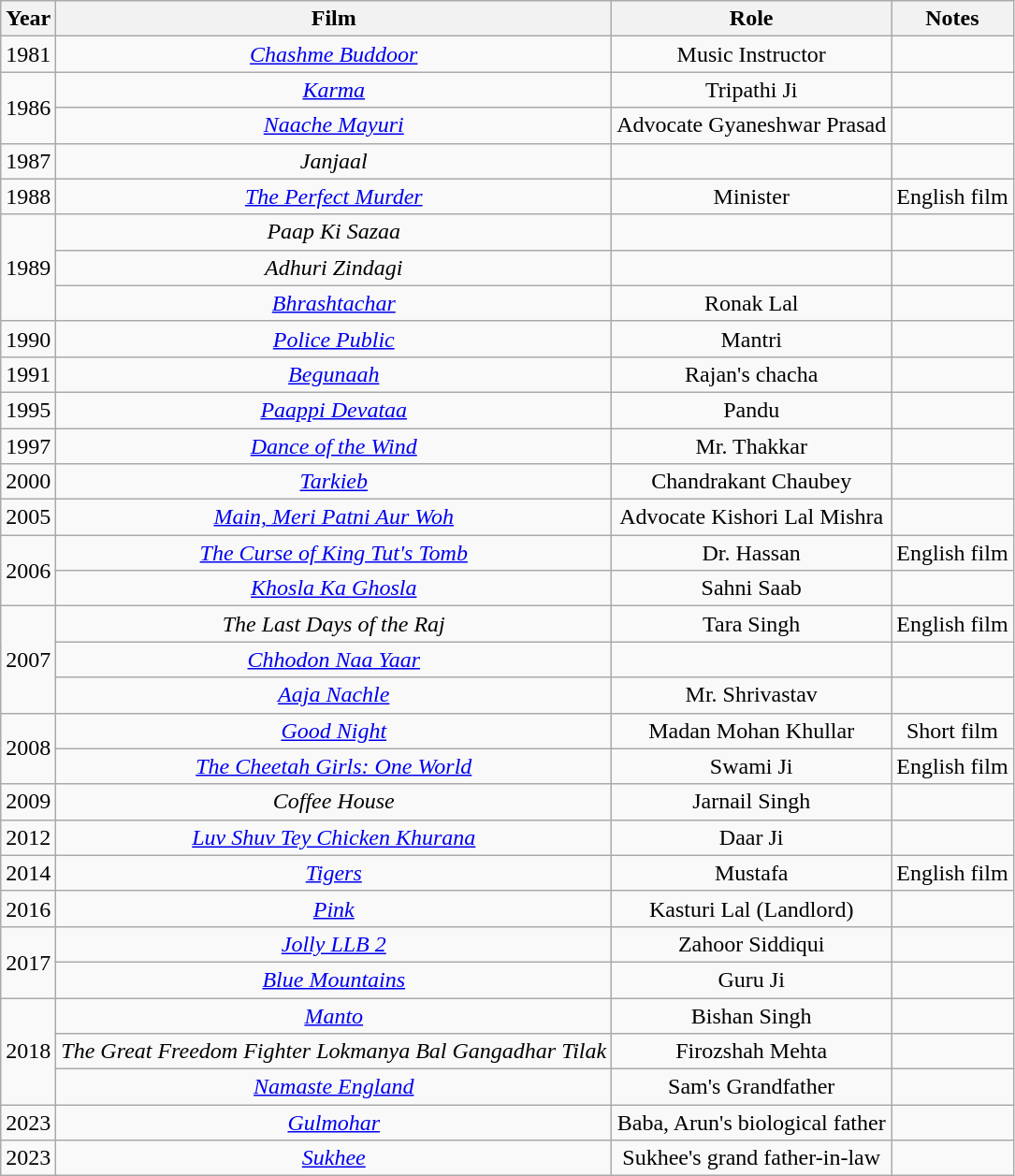<table class="wikitable" style="text-align: center;">
<tr>
<th>Year</th>
<th>Film</th>
<th>Role</th>
<th>Notes</th>
</tr>
<tr>
<td>1981</td>
<td><em><a href='#'>Chashme Buddoor</a></em></td>
<td>Music Instructor</td>
<td></td>
</tr>
<tr>
<td rowspan="2">1986</td>
<td><a href='#'><em>Karma</em></a></td>
<td>Tripathi Ji</td>
<td></td>
</tr>
<tr>
<td><em><a href='#'>Naache Mayuri</a></em></td>
<td>Advocate Gyaneshwar Prasad</td>
<td></td>
</tr>
<tr>
<td>1987</td>
<td><em>Janjaal</em></td>
<td></td>
<td></td>
</tr>
<tr>
<td>1988</td>
<td><a href='#'><em>The Perfect Murder</em></a></td>
<td>Minister</td>
<td>English film</td>
</tr>
<tr>
<td rowspan="3">1989</td>
<td><em>Paap Ki Sazaa</em></td>
<td></td>
<td></td>
</tr>
<tr>
<td><em>Adhuri Zindagi</em></td>
<td></td>
<td></td>
</tr>
<tr>
<td><em><a href='#'>Bhrashtachar</a></em></td>
<td>Ronak Lal</td>
<td></td>
</tr>
<tr>
<td>1990</td>
<td><em><a href='#'>Police Public</a></em></td>
<td>Mantri</td>
<td></td>
</tr>
<tr>
<td>1991</td>
<td><em><a href='#'>Begunaah</a></em></td>
<td>Rajan's chacha</td>
<td></td>
</tr>
<tr>
<td>1995</td>
<td><em><a href='#'>Paappi Devataa</a></em></td>
<td>Pandu</td>
<td></td>
</tr>
<tr>
<td>1997</td>
<td><em><a href='#'>Dance of the Wind</a></em></td>
<td>Mr. Thakkar</td>
<td></td>
</tr>
<tr>
<td>2000</td>
<td><em><a href='#'>Tarkieb</a></em></td>
<td>Chandrakant Chaubey</td>
<td></td>
</tr>
<tr>
<td>2005</td>
<td><em><a href='#'>Main, Meri Patni Aur Woh</a></em></td>
<td>Advocate Kishori Lal Mishra</td>
<td></td>
</tr>
<tr>
<td rowspan="2">2006</td>
<td><a href='#'><em>The Curse of King Tut's Tomb</em></a></td>
<td>Dr. Hassan</td>
<td>English film</td>
</tr>
<tr>
<td><em><a href='#'>Khosla Ka Ghosla</a></em></td>
<td>Sahni Saab</td>
<td></td>
</tr>
<tr>
<td rowspan="3">2007</td>
<td><em>The Last Days of the Raj</em></td>
<td>Tara Singh</td>
<td>English film</td>
</tr>
<tr>
<td><em><a href='#'>Chhodon Naa Yaar</a></em></td>
<td></td>
<td></td>
</tr>
<tr>
<td><em><a href='#'>Aaja Nachle</a></em></td>
<td>Mr. Shrivastav</td>
<td></td>
</tr>
<tr>
<td rowspan="2">2008</td>
<td><em><a href='#'>Good Night</a></em></td>
<td>Madan Mohan Khullar</td>
<td>Short film</td>
</tr>
<tr>
<td><em><a href='#'>The Cheetah Girls: One World</a></em></td>
<td>Swami Ji</td>
<td>English film</td>
</tr>
<tr>
<td>2009</td>
<td><em>Coffee House</em></td>
<td>Jarnail Singh</td>
<td></td>
</tr>
<tr>
<td>2012</td>
<td><em><a href='#'>Luv Shuv Tey Chicken Khurana</a></em></td>
<td>Daar Ji</td>
<td></td>
</tr>
<tr>
<td>2014</td>
<td><em><a href='#'>Tigers</a></em></td>
<td>Mustafa</td>
<td>English film</td>
</tr>
<tr>
<td>2016</td>
<td><em><a href='#'>Pink</a></em></td>
<td>Kasturi Lal (Landlord)</td>
<td></td>
</tr>
<tr>
<td rowspan="2">2017</td>
<td><em><a href='#'>Jolly LLB 2</a></em></td>
<td>Zahoor Siddiqui</td>
<td></td>
</tr>
<tr>
<td><em><a href='#'>Blue Mountains</a></em></td>
<td>Guru Ji</td>
<td></td>
</tr>
<tr>
<td rowspan="3">2018</td>
<td><a href='#'><em>Manto</em></a></td>
<td>Bishan Singh</td>
<td></td>
</tr>
<tr>
<td><em>The Great Freedom Fighter Lokmanya Bal Gangadhar Tilak</em></td>
<td>Firozshah Mehta</td>
<td></td>
</tr>
<tr>
<td><em><a href='#'>Namaste England</a></em></td>
<td>Sam's Grandfather</td>
<td></td>
</tr>
<tr>
<td>2023</td>
<td><em><a href='#'>Gulmohar</a></em></td>
<td>Baba, Arun's biological father</td>
<td></td>
</tr>
<tr>
<td>2023</td>
<td><em><a href='#'>Sukhee</a></em></td>
<td>Sukhee's grand father-in-law</td>
<td></td>
</tr>
</table>
